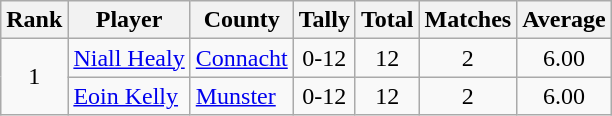<table class="wikitable">
<tr>
<th>Rank</th>
<th>Player</th>
<th>County</th>
<th>Tally</th>
<th>Total</th>
<th>Matches</th>
<th>Average</th>
</tr>
<tr>
<td rowspan=2 align=center>1</td>
<td><a href='#'>Niall Healy</a></td>
<td><a href='#'>Connacht</a></td>
<td align=center>0-12</td>
<td align=center>12</td>
<td align=center>2</td>
<td align=center>6.00</td>
</tr>
<tr>
<td><a href='#'>Eoin Kelly</a></td>
<td><a href='#'>Munster</a></td>
<td align=center>0-12</td>
<td align=center>12</td>
<td align=center>2</td>
<td align=center>6.00</td>
</tr>
</table>
